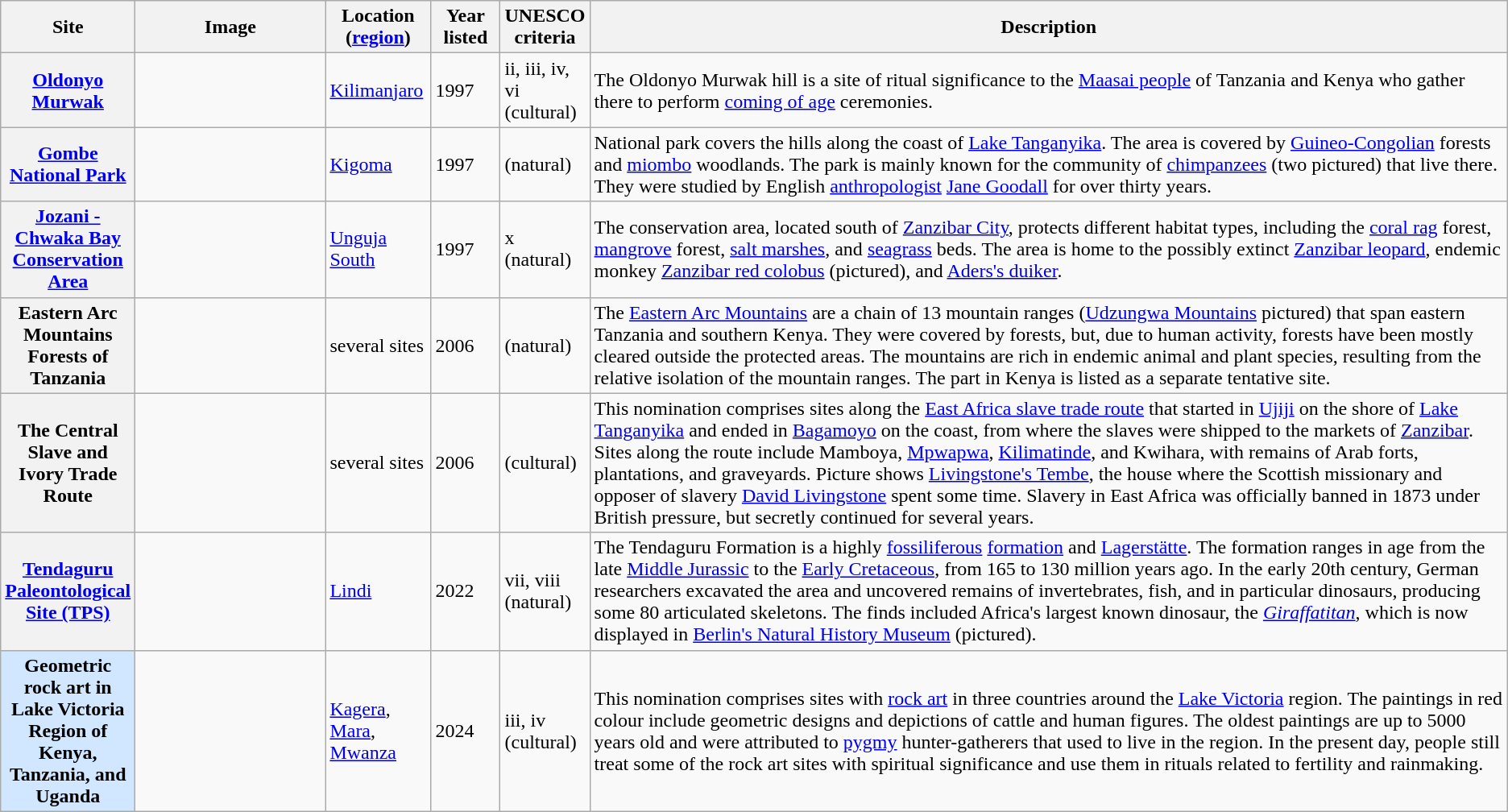<table class="wikitable sortable plainrowheaders">
<tr>
<th style="width:100px;" scope="col">Site</th>
<th class="unsortable" style="width:150px;" scope="col">Image</th>
<th style="width:80px;" scope="col">Location (<a href='#'>region</a>)</th>
<th style="width:50px;" scope="col">Year listed</th>
<th style="width:60px;" scope="col">UNESCO criteria</th>
<th scope="col" class="unsortable">Description</th>
</tr>
<tr>
<th scope="row"><a href='#'>Oldonyo Murwak</a></th>
<td></td>
<td><a href='#'>Kilimanjaro</a></td>
<td>1997</td>
<td>ii, iii, iv, vi (cultural)</td>
<td>The Oldonyo Murwak hill is a site of ritual significance to the <a href='#'>Maasai people</a> of Tanzania and Kenya who gather there to perform <a href='#'>coming of age</a> ceremonies.</td>
</tr>
<tr>
<th scope="row"><a href='#'>Gombe National Park</a></th>
<td></td>
<td><a href='#'>Kigoma</a></td>
<td>1997</td>
<td>(natural)</td>
<td>National park covers the hills along the coast of <a href='#'>Lake Tanganyika</a>. The area is covered by <a href='#'>Guineo-Congolian</a> forests and <a href='#'>miombo</a> woodlands. The park is mainly known for the community of <a href='#'>chimpanzees</a> (two pictured) that live there. They were studied by English <a href='#'>anthropologist</a> <a href='#'>Jane Goodall</a> for over thirty years.</td>
</tr>
<tr>
<th scope="row"><a href='#'>Jozani - Chwaka Bay Conservation Area</a></th>
<td></td>
<td><a href='#'>Unguja South</a></td>
<td>1997</td>
<td>x (natural)</td>
<td>The conservation area, located south of <a href='#'>Zanzibar City</a>, protects different habitat types, including the <a href='#'>coral rag</a> forest, <a href='#'>mangrove</a> forest, <a href='#'>salt marshes</a>, and <a href='#'>seagrass</a> beds. The area is home to the possibly extinct <a href='#'>Zanzibar leopard</a>, endemic monkey <a href='#'>Zanzibar red colobus</a> (pictured), and <a href='#'>Aders's duiker</a>.</td>
</tr>
<tr>
<th scope="row">Eastern Arc Mountains Forests of Tanzania</th>
<td></td>
<td>several sites</td>
<td>2006</td>
<td>(natural)</td>
<td>The <a href='#'>Eastern Arc Mountains</a> are a chain of 13 mountain ranges (<a href='#'>Udzungwa Mountains</a> pictured) that span eastern Tanzania and southern Kenya. They were covered by forests, but, due to human activity, forests have been mostly cleared outside the protected areas. The mountains are rich in endemic animal and plant species, resulting from the relative isolation of the mountain ranges. The part in Kenya is listed as a separate tentative site.</td>
</tr>
<tr>
<th scope="row">The Central Slave and Ivory Trade Route</th>
<td></td>
<td>several sites</td>
<td>2006</td>
<td>(cultural)</td>
<td>This nomination comprises sites along the <a href='#'>East Africa slave trade route</a> that started in <a href='#'>Ujiji</a> on the shore of <a href='#'>Lake Tanganyika</a> and ended in <a href='#'>Bagamoyo</a> on the coast, from where the slaves were shipped to the markets of <a href='#'>Zanzibar</a>. Sites along the route include Mamboya, <a href='#'>Mpwapwa</a>, <a href='#'>Kilimatinde</a>, and Kwihara, with remains of Arab forts, plantations, and graveyards. Picture shows <a href='#'>Livingstone's Tembe</a>, the house where the Scottish missionary and opposer of slavery <a href='#'>David Livingstone</a> spent some time. Slavery in East Africa was officially banned in 1873 under British pressure, but secretly continued for several years.</td>
</tr>
<tr>
<th scope="row"><a href='#'>Tendaguru Paleontological Site (TPS)</a></th>
<td></td>
<td><a href='#'>Lindi</a></td>
<td>2022</td>
<td>vii, viii (natural)</td>
<td>The Tendaguru Formation is a highly <a href='#'>fossiliferous</a> <a href='#'>formation</a> and <a href='#'>Lagerstätte</a>. The formation ranges in age from the late <a href='#'>Middle Jurassic</a> to the <a href='#'>Early Cretaceous</a>, from 165 to 130 million years ago. In the early 20th century, German researchers excavated the area and uncovered remains of invertebrates, fish, and in particular dinosaurs, producing some 80 articulated skeletons. The finds included Africa's largest known dinosaur, the <em><a href='#'>Giraffatitan</a></em>, which is now displayed in <a href='#'>Berlin's Natural History Museum</a> (pictured).</td>
</tr>
<tr>
<th scope="row" style="background:#D0E7FF;">Geometric rock art in Lake Victoria Region of Kenya, Tanzania, and Uganda</th>
<td></td>
<td><a href='#'>Kagera</a>, <a href='#'>Mara</a>, <a href='#'>Mwanza</a></td>
<td>2024</td>
<td>iii, iv (cultural)</td>
<td>This nomination comprises sites with <a href='#'>rock art</a> in three countries around the <a href='#'>Lake Victoria</a> region. The paintings in red colour include geometric designs and depictions of cattle and human figures. The oldest paintings are up to 5000 years old and were attributed to <a href='#'>pygmy</a> hunter-gatherers that used to live in the region. In the present day, people still treat some of the rock art sites with spiritual significance and use them in rituals related to fertility and rainmaking.</td>
</tr>
</table>
